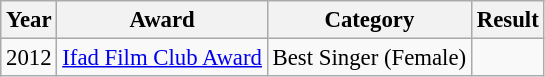<table class="wikitable" style="font-size: 95%;">
<tr>
<th>Year</th>
<th>Award</th>
<th>Category</th>
<th>Result</th>
</tr>
<tr>
<td>2012</td>
<td><a href='#'>Ifad Film Club Award</a></td>
<td>Best Singer (Female)</td>
<td><br></td>
</tr>
</table>
